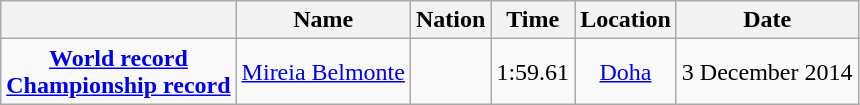<table class=wikitable style=text-align:center>
<tr>
<th></th>
<th>Name</th>
<th>Nation</th>
<th>Time</th>
<th>Location</th>
<th>Date</th>
</tr>
<tr>
<td><strong><a href='#'>World record</a><br><a href='#'>Championship record</a></strong></td>
<td align=left><a href='#'>Mireia Belmonte</a></td>
<td align=left></td>
<td align=left>1:59.61</td>
<td><a href='#'>Doha</a></td>
<td>3 December 2014</td>
</tr>
</table>
